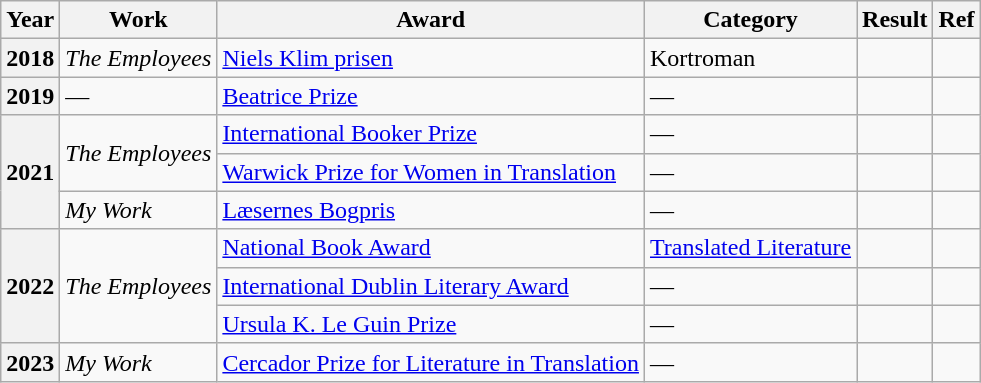<table class="wikitable sortable">
<tr>
<th>Year</th>
<th>Work</th>
<th>Award</th>
<th>Category</th>
<th>Result</th>
<th>Ref</th>
</tr>
<tr>
<th rowspan=1>2018</th>
<td rowspan=1><em>The Employees</em></td>
<td><a href='#'>Niels Klim prisen</a></td>
<td>Kortroman</td>
<td></td>
<td></td>
</tr>
<tr>
<th rowspan=1>2019</th>
<td>—</td>
<td><a href='#'>Beatrice Prize</a></td>
<td>—</td>
<td></td>
<td></td>
</tr>
<tr>
<th rowspan=3>2021</th>
<td rowspan=2><em>The Employees</em></td>
<td><a href='#'>International Booker Prize</a></td>
<td>—</td>
<td></td>
<td></td>
</tr>
<tr>
<td><a href='#'>Warwick Prize for Women in Translation</a></td>
<td>—</td>
<td></td>
<td></td>
</tr>
<tr>
<td><em>My Work</em></td>
<td><a href='#'>Læsernes Bogpris</a></td>
<td>—</td>
<td></td>
<td></td>
</tr>
<tr>
<th rowspan=3>2022</th>
<td rowspan=3><em>The Employees</em></td>
<td><a href='#'>National Book Award</a></td>
<td><a href='#'>Translated Literature</a></td>
<td></td>
<td></td>
</tr>
<tr>
<td><a href='#'>International Dublin Literary Award</a></td>
<td>—</td>
<td></td>
<td></td>
</tr>
<tr>
<td><a href='#'>Ursula K. Le Guin Prize</a></td>
<td>—</td>
<td></td>
<td></td>
</tr>
<tr>
<th>2023</th>
<td><em>My Work</em></td>
<td><a href='#'>Cercador Prize for Literature in Translation</a></td>
<td>—</td>
<td></td>
<td></td>
</tr>
</table>
